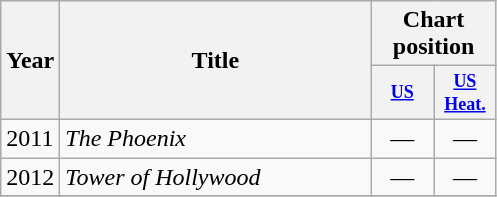<table class="wikitable">
<tr>
<th rowspan="2">Year</th>
<th rowspan="2" width="200">Title</th>
<th colspan="2">Chart position</th>
</tr>
<tr>
<th style="width:3em;font-size:75%;"><a href='#'>US</a></th>
<th style="width:3em;font-size:75%;"><a href='#'>US Heat.</a></th>
</tr>
<tr>
<td>2011</td>
<td><em>The Phoenix</em> </td>
<td align="center">—</td>
<td align="center">—</td>
</tr>
<tr>
<td>2012</td>
<td><em>Tower of Hollywood</em> </td>
<td align="center">—</td>
<td align="center">—</td>
</tr>
<tr>
</tr>
</table>
